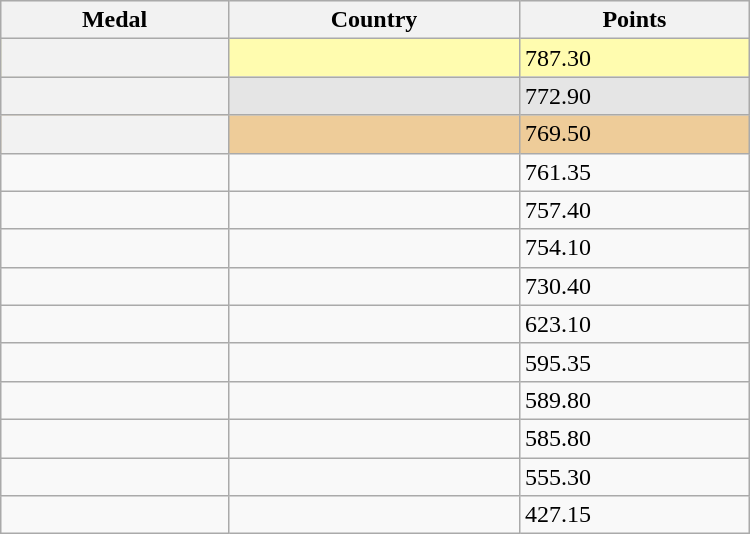<table class="wikitable" width=500>
<tr bgcolor="#efefef">
<th>Medal</th>
<th>Country</th>
<th>Points</th>
</tr>
<tr style="background:#fffcaf;">
<th></th>
<td></td>
<td>787.30</td>
</tr>
<tr style="background:#e5e5e5;">
<th></th>
<td></td>
<td>772.90</td>
</tr>
<tr style="background:#ec9;">
<th></th>
<td></td>
<td>769.50</td>
</tr>
<tr>
<td></td>
<td></td>
<td>761.35</td>
</tr>
<tr>
<td></td>
<td></td>
<td>757.40</td>
</tr>
<tr>
<td></td>
<td></td>
<td>754.10</td>
</tr>
<tr>
<td></td>
<td></td>
<td>730.40</td>
</tr>
<tr>
<td></td>
<td></td>
<td>623.10</td>
</tr>
<tr>
<td></td>
<td></td>
<td>595.35</td>
</tr>
<tr>
<td></td>
<td></td>
<td>589.80</td>
</tr>
<tr>
<td></td>
<td></td>
<td>585.80</td>
</tr>
<tr>
<td></td>
<td></td>
<td>555.30</td>
</tr>
<tr>
<td></td>
<td></td>
<td>427.15</td>
</tr>
</table>
